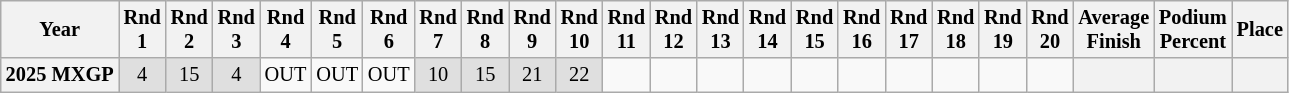<table class="wikitable" style="font-size: 85%; text-align:center">
<tr valign="top">
<th valign="middle">Year</th>
<th>Rnd<br>1</th>
<th>Rnd<br>2</th>
<th>Rnd<br>3</th>
<th>Rnd<br>4</th>
<th>Rnd<br>5</th>
<th>Rnd<br>6</th>
<th>Rnd<br>7</th>
<th>Rnd<br>8</th>
<th>Rnd<br>9</th>
<th>Rnd<br>10</th>
<th>Rnd<br>11</th>
<th>Rnd<br>12</th>
<th>Rnd<br>13</th>
<th>Rnd<br>14</th>
<th>Rnd<br>15</th>
<th>Rnd<br>16</th>
<th>Rnd<br>17</th>
<th>Rnd<br>18</th>
<th>Rnd<br>19</th>
<th>Rnd<br>20</th>
<th valign="middle">Average<br>Finish</th>
<th valign="middle">Podium<br>Percent</th>
<th valign="middle">Place</th>
</tr>
<tr>
<th>2025 MXGP</th>
<td style="background:#dfdfdf;">4</td>
<td style="background:#dfdfdf;">15</td>
<td style="background:#dfdfdf;">4</td>
<td>OUT</td>
<td>OUT</td>
<td>OUT</td>
<td style="background:#dfdfdf;">10</td>
<td style="background:#dfdfdf;">15</td>
<td style="background:#dfdfdf;">21</td>
<td style="background:#dfdfdf;">22</td>
<td></td>
<td></td>
<td></td>
<td></td>
<td></td>
<td></td>
<td></td>
<td></td>
<td></td>
<td></td>
<th></th>
<th></th>
<th></th>
</tr>
</table>
